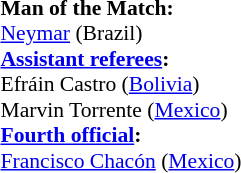<table width=50% style="font-size: 90%">
<tr>
<td><br><strong>Man of the Match:</strong>
<br><a href='#'>Neymar</a> (Brazil)<br><strong><a href='#'>Assistant referees</a>:</strong>
<br>Efráin Castro (<a href='#'>Bolivia</a>)
<br>Marvin Torrente (<a href='#'>Mexico</a>)
<br><strong><a href='#'>Fourth official</a>:</strong>
<br><a href='#'>Francisco Chacón</a> (<a href='#'>Mexico</a>)</td>
</tr>
</table>
